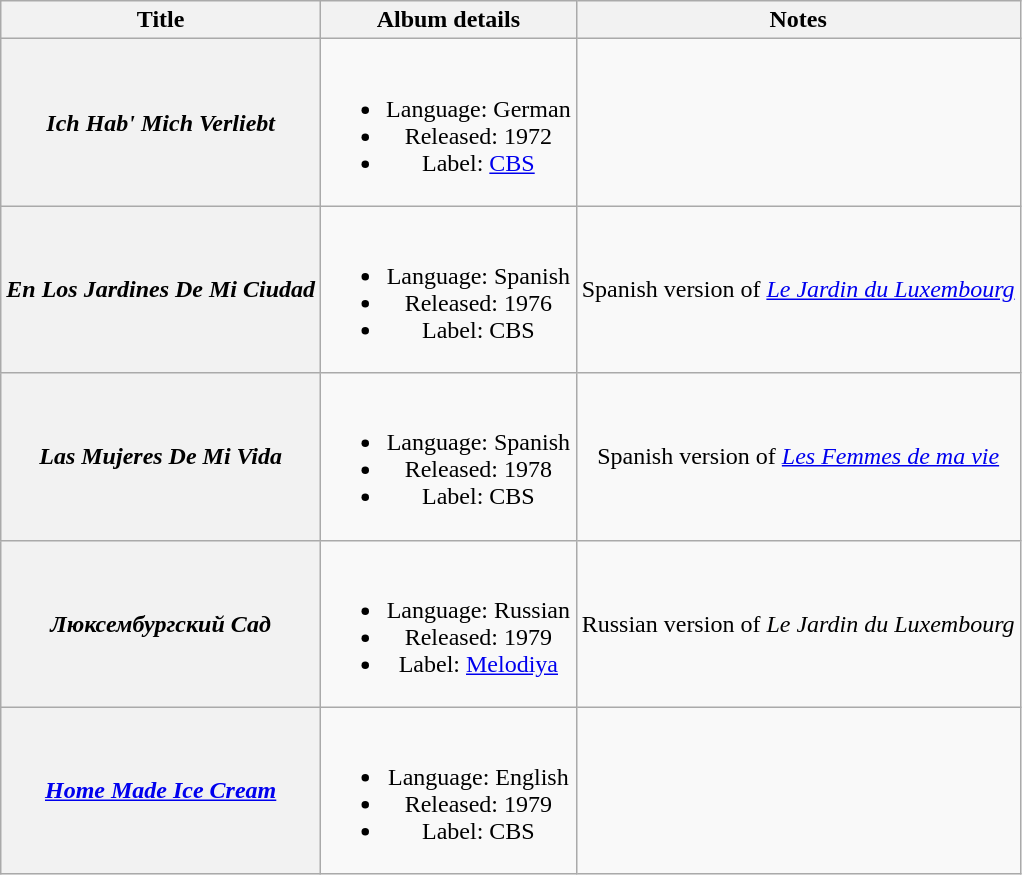<table class="wikitable plainrowheaders" style="text-align:center;">
<tr>
<th rowspan="1" scope="col">Title</th>
<th rowspan="1" scope="col">Album details</th>
<th rowspan="1" scope="col">Notes</th>
</tr>
<tr>
<th scope="row"><em>Ich Hab' Mich Verliebt</em></th>
<td><br><ul><li>Language: German</li><li>Released: 1972</li><li>Label: <a href='#'>CBS</a></li></ul></td>
<td></td>
</tr>
<tr>
<th scope="row"><em>En Los Jardines De Mi Ciudad</em></th>
<td><br><ul><li>Language: Spanish</li><li>Released: 1976</li><li>Label: CBS</li></ul></td>
<td>Spanish version of <em><a href='#'>Le Jardin du Luxembourg</a></em></td>
</tr>
<tr>
<th scope="row"><em>Las Mujeres De Mi Vida</em></th>
<td><br><ul><li>Language: Spanish</li><li>Released: 1978</li><li>Label: CBS</li></ul></td>
<td>Spanish version of <em><a href='#'>Les Femmes de ma vie</a></em></td>
</tr>
<tr>
<th scope="row"><em>Люксембургский Сад</em></th>
<td><br><ul><li>Language: Russian</li><li>Released: 1979</li><li>Label: <a href='#'>Melodiya</a></li></ul></td>
<td>Russian version of <em>Le Jardin du Luxembourg</em></td>
</tr>
<tr>
<th scope="row"><em><a href='#'>Home Made Ice Cream</a></em></th>
<td><br><ul><li>Language: English</li><li>Released: 1979</li><li>Label: CBS</li></ul></td>
<td></td>
</tr>
</table>
